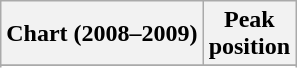<table class="wikitable sortable plainrowheaders" style="text-align:center">
<tr>
<th scope="col">Chart (2008–2009)</th>
<th scope="col">Peak<br>position</th>
</tr>
<tr>
</tr>
<tr>
</tr>
<tr>
</tr>
</table>
